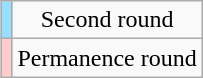<table class="wikitable" style="text-align:center;margin-left:1em;float:right">
<tr>
<td bgcolor=#97DEFF></td>
<td>Second round</td>
</tr>
<tr>
<td bgcolor=#FFCCCC></td>
<td>Permanence round</td>
</tr>
</table>
